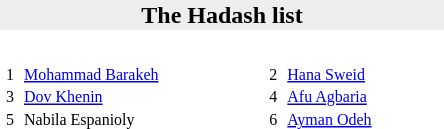<table style="float: right; margin: 0 0 0.5em 1em; clear:left; width:300px;" class="toccolours">
<tr>
<td colspan="2" style="background: #EEE; text-align: center;"><strong>The Hadash list</strong></td>
</tr>
<tr>
<td colspan="2"><br><div><table style="width:100%; font-size: 8pt">
<tr>
<td style="width:8px">1</td>
<td style=><a href='#'>Mohammad Barakeh</a></td>
<td style="width:8px">2</td>
<td style=><a href='#'>Hana Sweid</a></td>
</tr>
<tr>
<td>3</td>
<td><a href='#'>Dov Khenin</a></td>
<td>4</td>
<td><a href='#'>Afu Agbaria</a></td>
</tr>
<tr>
<td>5</td>
<td>Nabila Espanioly</td>
<td>6</td>
<td><a href='#'>Ayman Odeh</a></td>
</tr>
</table>
</div></td>
</tr>
</table>
